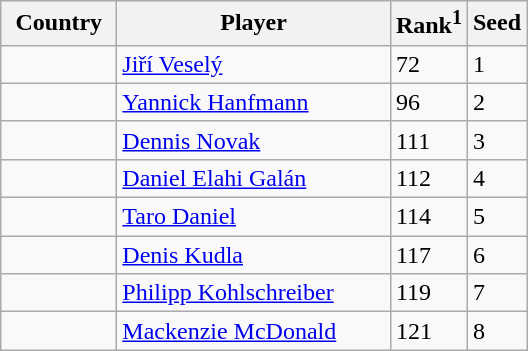<table class="sortable wikitable">
<tr>
<th width="70">Country</th>
<th width="175">Player</th>
<th>Rank<sup>1</sup></th>
<th>Seed</th>
</tr>
<tr>
<td></td>
<td><a href='#'>Jiří Veselý</a></td>
<td>72</td>
<td>1</td>
</tr>
<tr>
<td></td>
<td><a href='#'>Yannick Hanfmann</a></td>
<td>96</td>
<td>2</td>
</tr>
<tr>
<td></td>
<td><a href='#'>Dennis Novak</a></td>
<td>111</td>
<td>3</td>
</tr>
<tr>
<td></td>
<td><a href='#'>Daniel Elahi Galán</a></td>
<td>112</td>
<td>4</td>
</tr>
<tr>
<td></td>
<td><a href='#'>Taro Daniel</a></td>
<td>114</td>
<td>5</td>
</tr>
<tr>
<td></td>
<td><a href='#'>Denis Kudla</a></td>
<td>117</td>
<td>6</td>
</tr>
<tr>
<td></td>
<td><a href='#'>Philipp Kohlschreiber</a></td>
<td>119</td>
<td>7</td>
</tr>
<tr>
<td></td>
<td><a href='#'>Mackenzie McDonald</a></td>
<td>121</td>
<td>8</td>
</tr>
</table>
